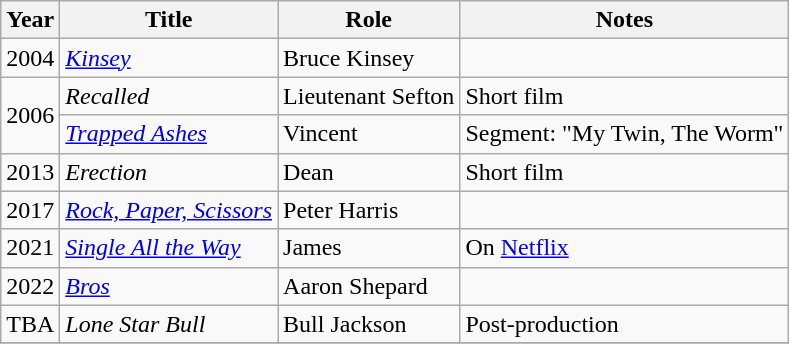<table class="wikitable sortable">
<tr>
<th>Year</th>
<th>Title</th>
<th>Role</th>
<th class="unsortable">Notes</th>
</tr>
<tr>
<td>2004</td>
<td><em><a href='#'>Kinsey</a></em></td>
<td>Bruce Kinsey</td>
<td></td>
</tr>
<tr>
<td rowspan="2">2006</td>
<td><em>Recalled</em></td>
<td>Lieutenant Sefton</td>
<td>Short film</td>
</tr>
<tr>
<td><em><a href='#'>Trapped Ashes</a></em></td>
<td>Vincent</td>
<td>Segment: "My Twin, The Worm"</td>
</tr>
<tr>
<td>2013</td>
<td><em>Erection</em></td>
<td>Dean</td>
<td>Short film</td>
</tr>
<tr>
<td>2017</td>
<td><em><a href='#'>Rock, Paper, Scissors</a></em></td>
<td>Peter Harris</td>
<td></td>
</tr>
<tr>
<td>2021</td>
<td><em><a href='#'>Single All the Way</a></em></td>
<td>James</td>
<td>On <a href='#'>Netflix</a></td>
</tr>
<tr>
<td>2022</td>
<td><em><a href='#'>Bros</a></em></td>
<td>Aaron Shepard</td>
<td></td>
</tr>
<tr>
<td>TBA</td>
<td><em>Lone Star Bull</em></td>
<td>Bull Jackson</td>
<td>Post-production</td>
</tr>
<tr>
</tr>
</table>
